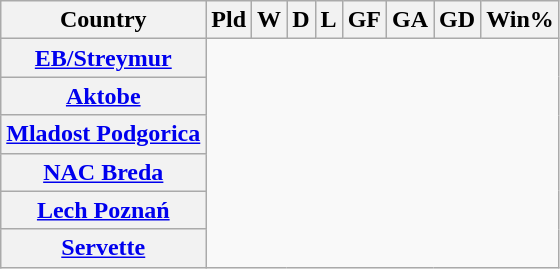<table class="wikitable sortable plainrowheaders" style="text-align:center">
<tr>
<th scope="col">Country</th>
<th scope="col">Pld</th>
<th scope="col">W</th>
<th scope="col">D</th>
<th scope="col">L</th>
<th scope="col">GF</th>
<th scope="col">GA</th>
<th scope="col">GD</th>
<th scope="col">Win%</th>
</tr>
<tr>
<th scope="row" align=left> <a href='#'>EB/Streymur</a><br></th>
</tr>
<tr>
<th scope="row" align=left> <a href='#'>Aktobe</a><br></th>
</tr>
<tr>
<th scope="row" align=left> <a href='#'>Mladost Podgorica</a><br></th>
</tr>
<tr>
<th scope="row" align=left> <a href='#'>NAC Breda</a><br></th>
</tr>
<tr>
<th scope="row" align=left> <a href='#'>Lech Poznań</a><br></th>
</tr>
<tr>
<th scope="row" align=left> <a href='#'>Servette</a><br></th>
</tr>
</table>
